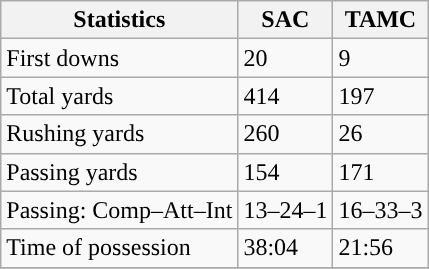<table class="wikitable" style="float: left;">
<tr>
<th>Statistics</th>
<th>SAC</th>
<th>TAMC</th>
</tr>
<tr>
<td>First downs</td>
<td>20</td>
<td>9</td>
</tr>
<tr>
<td>Total yards</td>
<td>414</td>
<td>197</td>
</tr>
<tr>
<td>Rushing yards</td>
<td>260</td>
<td>26</td>
</tr>
<tr>
<td>Passing yards</td>
<td>154</td>
<td>171</td>
</tr>
<tr>
<td>Passing: Comp–Att–Int</td>
<td>13–24–1</td>
<td>16–33–3</td>
</tr>
<tr>
<td>Time of possession</td>
<td>38:04</td>
<td>21:56</td>
</tr>
<tr>
</tr>
</table>
